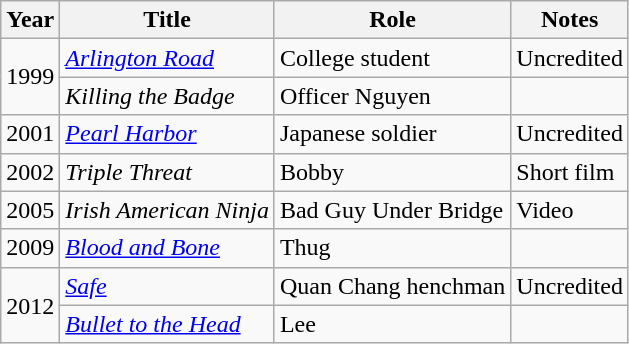<table class="wikitable plainrowheaders">
<tr>
<th scope="col">Year</th>
<th scope="col">Title</th>
<th scope="col">Role</th>
<th>Notes</th>
</tr>
<tr>
<td rowspan="2">1999</td>
<td><em><a href='#'>Arlington Road</a></em></td>
<td>College student</td>
<td>Uncredited</td>
</tr>
<tr>
<td><em>Killing the Badge</em></td>
<td>Officer Nguyen</td>
<td></td>
</tr>
<tr>
<td>2001</td>
<td><em><a href='#'>Pearl Harbor</a></em></td>
<td>Japanese soldier</td>
<td>Uncredited</td>
</tr>
<tr>
<td>2002</td>
<td><em>Triple Threat</em></td>
<td>Bobby</td>
<td>Short film</td>
</tr>
<tr>
<td>2005</td>
<td><em>Irish American Ninja</em></td>
<td>Bad Guy Under Bridge</td>
<td>Video</td>
</tr>
<tr>
<td>2009</td>
<td><em><a href='#'>Blood and Bone</a></em></td>
<td>Thug</td>
<td></td>
</tr>
<tr>
<td rowspan="2">2012</td>
<td><em><a href='#'>Safe</a></em></td>
<td>Quan Chang henchman</td>
<td>Uncredited</td>
</tr>
<tr>
<td><em><a href='#'>Bullet to the Head</a></em></td>
<td>Lee</td>
<td></td>
</tr>
</table>
